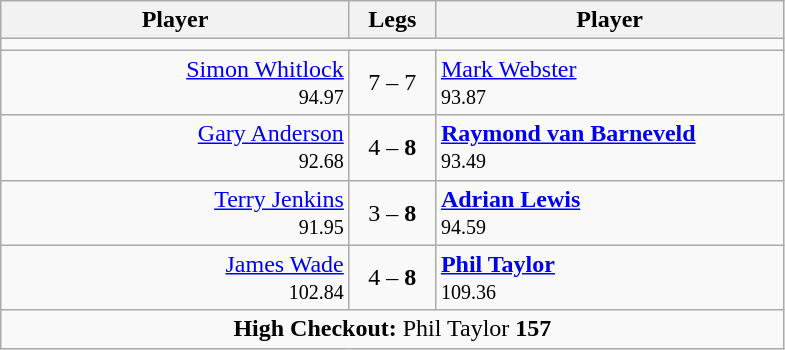<table class=wikitable style="text-align:center">
<tr>
<th width=225>Player</th>
<th width=50>Legs</th>
<th width=225>Player</th>
</tr>
<tr align=center>
<td colspan="3"></td>
</tr>
<tr align=left>
<td align=right><a href='#'>Simon Whitlock</a>  <br> <small><span>94.97</span></small></td>
<td align=center>7 – 7</td>
<td> <a href='#'>Mark Webster</a> <br> <small><span>93.87</span></small></td>
</tr>
<tr align=left>
<td align=right><a href='#'>Gary Anderson</a>  <br> <small><span>92.68</span></small></td>
<td align=center>4 – <strong>8</strong></td>
<td> <strong><a href='#'>Raymond van Barneveld</a></strong> <br> <small><span>93.49</span></small></td>
</tr>
<tr align=left>
<td align=right><a href='#'>Terry Jenkins</a>  <br> <small><span>91.95</span></small></td>
<td align=center>3 – <strong>8</strong></td>
<td> <strong><a href='#'>Adrian Lewis</a></strong> <br> <small><span>94.59</span></small></td>
</tr>
<tr align=left>
<td align=right><a href='#'>James Wade</a>  <br> <small><span>102.84</span></small></td>
<td align=center>4 – <strong>8</strong></td>
<td> <strong><a href='#'>Phil Taylor</a></strong> <br> <small><span>109.36</span></small></td>
</tr>
<tr align=center>
<td colspan="3"><strong>High Checkout: </strong>Phil Taylor <strong>157</strong></td>
</tr>
</table>
